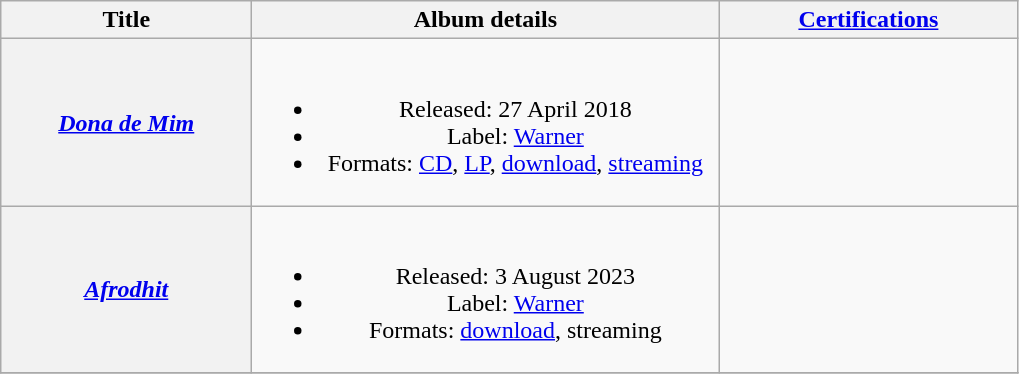<table class="wikitable plainrowheaders" style="text-align:center;">
<tr>
<th scope="col" rowspan="1" style="width:10em;">Title</th>
<th scope="col" rowspan="1" style="width:19em;">Album details</th>
<th scope="col" rowspan="1" style="width:12em;"><a href='#'>Certifications</a></th>
</tr>
<tr>
<th scope="row"><em><a href='#'>Dona de Mim</a></em></th>
<td><br><ul><li>Released: 27 April 2018</li><li>Label: <a href='#'>Warner</a></li><li>Formats: <a href='#'>CD</a>, <a href='#'>LP</a>, <a href='#'>download</a>, <a href='#'>streaming</a></li></ul></td>
<td></td>
</tr>
<tr>
<th scope="row"><em><a href='#'>Afrodhit</a></em></th>
<td><br><ul><li>Released: 3 August 2023</li><li>Label: <a href='#'>Warner</a></li><li>Formats: <a href='#'>download</a>, streaming</li></ul></td>
<td></td>
</tr>
<tr>
</tr>
</table>
